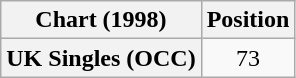<table class="wikitable plainrowheaders" style="text-align:center">
<tr>
<th>Chart (1998)</th>
<th>Position</th>
</tr>
<tr>
<th scope="row">UK Singles (OCC)</th>
<td>73</td>
</tr>
</table>
